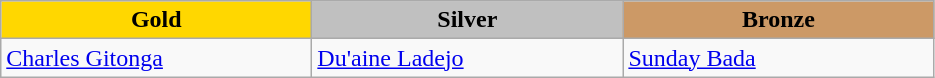<table class="wikitable" style="text-align:left">
<tr align="center">
<td width=200 bgcolor=gold><strong>Gold</strong></td>
<td width=200 bgcolor=silver><strong>Silver</strong></td>
<td width=200 bgcolor=CC9966><strong>Bronze</strong></td>
</tr>
<tr>
<td><a href='#'>Charles Gitonga</a><br><em></em></td>
<td><a href='#'>Du'aine Ladejo</a><br><em></em></td>
<td><a href='#'>Sunday Bada</a><br><em></em></td>
</tr>
</table>
